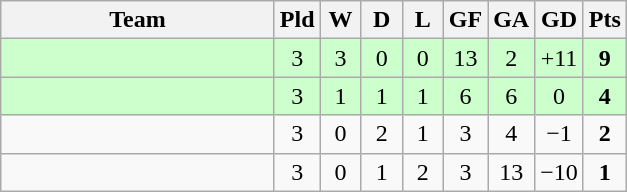<table class="wikitable" style="text-align: center;">
<tr>
<th width=175>Team</th>
<th width=20>Pld</th>
<th width=20>W</th>
<th width=20>D</th>
<th width=20>L</th>
<th width=20>GF</th>
<th width=20>GA</th>
<th width=20>GD</th>
<th width=20>Pts</th>
</tr>
<tr bgcolor=#ccffcc>
<td style="text-align:left;"></td>
<td>3</td>
<td>3</td>
<td>0</td>
<td>0</td>
<td>13</td>
<td>2</td>
<td>+11</td>
<td><strong>9</strong></td>
</tr>
<tr bgcolor=#ccffcc>
<td style="text-align:left;"><strong></strong></td>
<td>3</td>
<td>1</td>
<td>1</td>
<td>1</td>
<td>6</td>
<td>6</td>
<td>0</td>
<td><strong>4</strong></td>
</tr>
<tr>
<td style="text-align:left;"></td>
<td>3</td>
<td>0</td>
<td>2</td>
<td>1</td>
<td>3</td>
<td>4</td>
<td>−1</td>
<td><strong>2</strong></td>
</tr>
<tr>
<td style="text-align:left;"></td>
<td>3</td>
<td>0</td>
<td>1</td>
<td>2</td>
<td>3</td>
<td>13</td>
<td>−10</td>
<td><strong>1</strong></td>
</tr>
</table>
